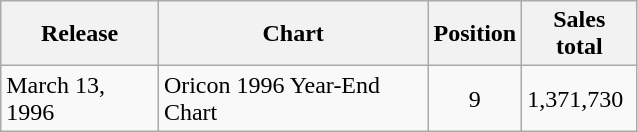<table class="wikitable" width="425px">
<tr>
<th>Release</th>
<th>Chart</th>
<th>Position</th>
<th>Sales total</th>
</tr>
<tr>
<td>March 13, 1996</td>
<td>Oricon 1996 Year-End Chart</td>
<td align="center">9</td>
<td>1,371,730</td>
</tr>
</table>
